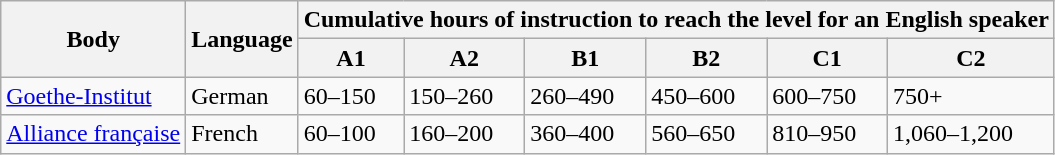<table class="wikitable">
<tr>
<th rowspan=2>Body</th>
<th rowspan=2>Language</th>
<th colspan=6>Cumulative hours of instruction to reach the level for an English speaker</th>
</tr>
<tr>
<th>A1</th>
<th>A2</th>
<th>B1</th>
<th>B2</th>
<th>C1</th>
<th>C2</th>
</tr>
<tr>
<td lang=de><a href='#'>Goethe-Institut</a></td>
<td>German</td>
<td>60–150</td>
<td>150–260</td>
<td>260–490</td>
<td>450–600</td>
<td>600–750</td>
<td>750+</td>
</tr>
<tr>
<td lang=fr><a href='#'>Alliance française</a></td>
<td>French</td>
<td>60–100</td>
<td>160–200</td>
<td>360–400</td>
<td>560–650</td>
<td>810–950</td>
<td>1,060–1,200</td>
</tr>
</table>
